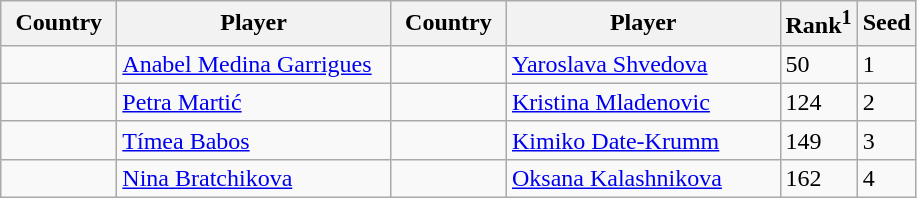<table class="sortable wikitable">
<tr>
<th width="70">Country</th>
<th width="175">Player</th>
<th width="70">Country</th>
<th width="175">Player</th>
<th>Rank<sup>1</sup></th>
<th>Seed</th>
</tr>
<tr>
<td></td>
<td><a href='#'>Anabel Medina Garrigues</a></td>
<td></td>
<td><a href='#'>Yaroslava Shvedova</a></td>
<td>50</td>
<td>1</td>
</tr>
<tr>
<td></td>
<td><a href='#'>Petra Martić</a></td>
<td></td>
<td><a href='#'>Kristina Mladenovic</a></td>
<td>124</td>
<td>2</td>
</tr>
<tr>
<td></td>
<td><a href='#'>Tímea Babos</a></td>
<td></td>
<td><a href='#'>Kimiko Date-Krumm</a></td>
<td>149</td>
<td>3</td>
</tr>
<tr>
<td></td>
<td><a href='#'>Nina Bratchikova</a></td>
<td></td>
<td><a href='#'>Oksana Kalashnikova</a></td>
<td>162</td>
<td>4</td>
</tr>
</table>
